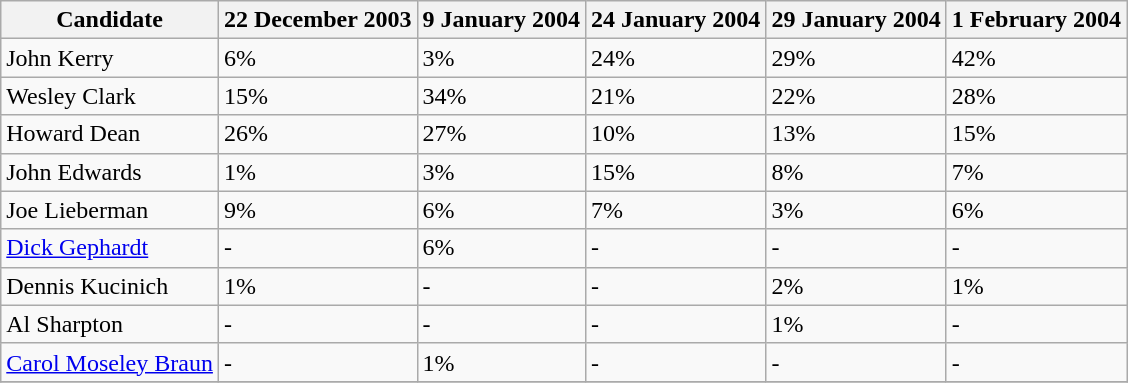<table class ="wikitable">
<tr>
<th>Candidate</th>
<th>22 December 2003</th>
<th>9 January 2004</th>
<th>24 January 2004</th>
<th>29 January 2004</th>
<th>1 February 2004</th>
</tr>
<tr>
<td>John Kerry</td>
<td>6%</td>
<td>3%</td>
<td>24%</td>
<td>29%</td>
<td>42%</td>
</tr>
<tr>
<td>Wesley Clark</td>
<td>15%</td>
<td>34%</td>
<td>21%</td>
<td>22%</td>
<td>28%</td>
</tr>
<tr>
<td>Howard Dean</td>
<td>26%</td>
<td>27%</td>
<td>10%</td>
<td>13%</td>
<td>15%</td>
</tr>
<tr>
<td>John Edwards</td>
<td>1%</td>
<td>3%</td>
<td>15%</td>
<td>8%</td>
<td>7%</td>
</tr>
<tr>
<td>Joe Lieberman</td>
<td>9%</td>
<td>6%</td>
<td>7%</td>
<td>3%</td>
<td>6%</td>
</tr>
<tr>
<td><a href='#'>Dick Gephardt</a></td>
<td>-</td>
<td>6%</td>
<td>-</td>
<td>-</td>
<td>-</td>
</tr>
<tr>
<td>Dennis Kucinich</td>
<td>1%</td>
<td>-</td>
<td>-</td>
<td>2%</td>
<td>1%</td>
</tr>
<tr>
<td>Al Sharpton</td>
<td>-</td>
<td>-</td>
<td>-</td>
<td>1%</td>
<td>-</td>
</tr>
<tr>
<td><a href='#'>Carol Moseley Braun</a></td>
<td>-</td>
<td>1%</td>
<td>-</td>
<td>-</td>
<td>-</td>
</tr>
<tr>
</tr>
</table>
